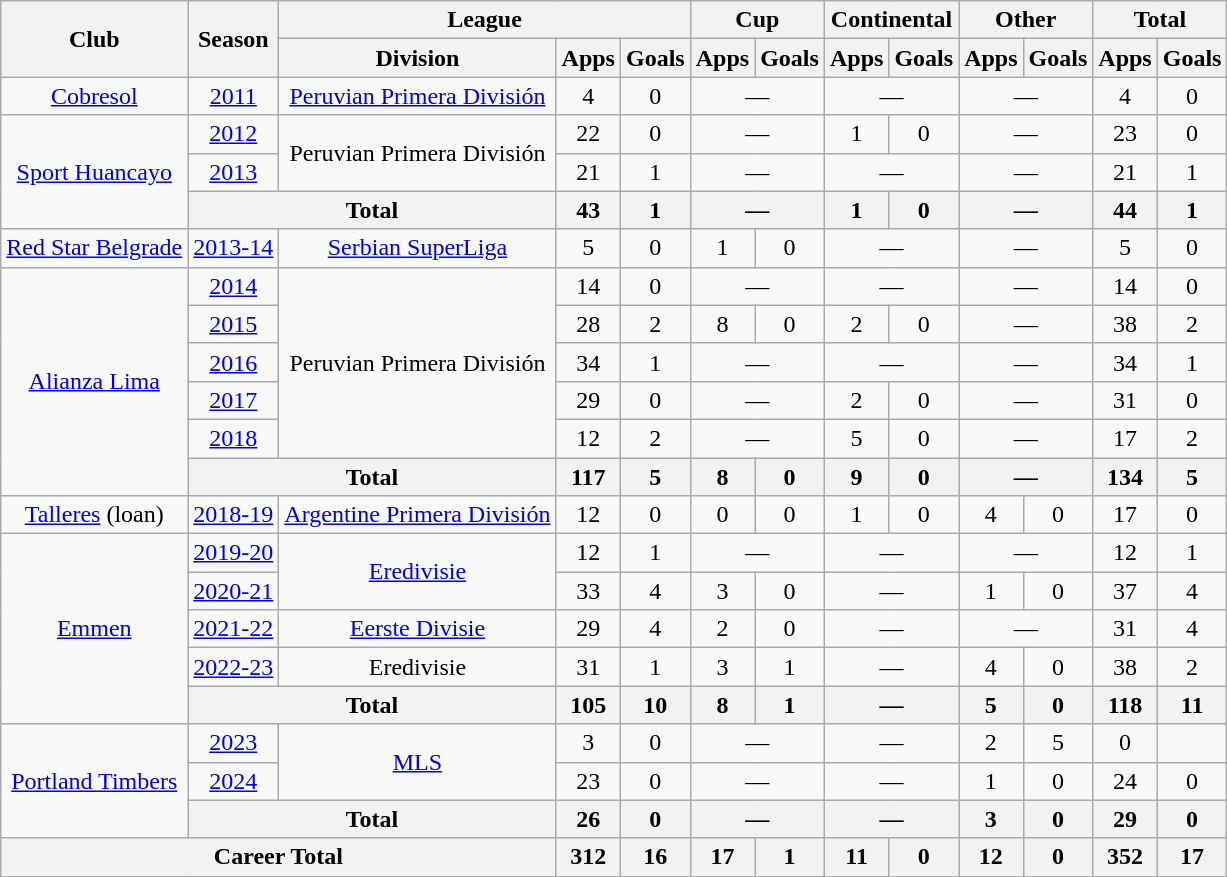<table class="wikitable" style="text-align:center">
<tr>
<th rowspan="2">Club</th>
<th rowspan="2">Season</th>
<th colspan="3">League</th>
<th colspan="2">Cup</th>
<th colspan="2">Continental</th>
<th colspan="2">Other</th>
<th colspan="2">Total</th>
</tr>
<tr>
<th>Division</th>
<th>Apps</th>
<th>Goals</th>
<th>Apps</th>
<th>Goals</th>
<th>Apps</th>
<th>Goals</th>
<th>Apps</th>
<th>Goals</th>
<th>Apps</th>
<th>Goals</th>
</tr>
<tr>
<td><a href='#'>Cobresol</a></td>
<td><a href='#'>2011</a></td>
<td><a href='#'>Peruvian Primera División</a></td>
<td>4</td>
<td>0</td>
<td colspan="2">—</td>
<td colspan="2">—</td>
<td colspan="2">—</td>
<td>4</td>
<td>0</td>
</tr>
<tr>
<td rowspan="3"><a href='#'>Sport Huancayo</a></td>
<td><a href='#'>2012</a></td>
<td rowspan="2">Peruvian Primera División</td>
<td>22</td>
<td>0</td>
<td colspan="2">—</td>
<td>1</td>
<td>0</td>
<td colspan="2">—</td>
<td>23</td>
<td>0</td>
</tr>
<tr>
<td><a href='#'>2013</a></td>
<td>21</td>
<td>1</td>
<td colspan="2">—</td>
<td colspan="2">—</td>
<td colspan="2">—</td>
<td>21</td>
<td>1</td>
</tr>
<tr>
<th colspan="2">Total</th>
<th>43</th>
<th>1</th>
<th colspan="2">—</th>
<th>1</th>
<th>0</th>
<th colspan="2">—</th>
<th>44</th>
<th>1</th>
</tr>
<tr>
<td><a href='#'>Red Star Belgrade</a></td>
<td><a href='#'>2013-14</a></td>
<td><a href='#'>Serbian SuperLiga</a></td>
<td>5</td>
<td>0</td>
<td>1</td>
<td>0</td>
<td colspan="2">—</td>
<td colspan="2">—</td>
<td>5</td>
<td>0</td>
</tr>
<tr>
<td rowspan="6"><a href='#'>Alianza Lima</a></td>
<td><a href='#'>2014</a></td>
<td rowspan="5">Peruvian Primera División</td>
<td>14</td>
<td>0</td>
<td colspan="2">—</td>
<td colspan="2">—</td>
<td colspan="2">—</td>
<td>14</td>
<td>0</td>
</tr>
<tr>
<td><a href='#'>2015</a></td>
<td>28</td>
<td>2</td>
<td>8</td>
<td>0</td>
<td>2</td>
<td>0</td>
<td colspan="2">—</td>
<td>38</td>
<td>2</td>
</tr>
<tr>
<td><a href='#'>2016</a></td>
<td>34</td>
<td>1</td>
<td colspan="2">—</td>
<td colspan="2">—</td>
<td colspan="2">—</td>
<td>34</td>
<td>1</td>
</tr>
<tr>
<td><a href='#'>2017</a></td>
<td>29</td>
<td>0</td>
<td colspan="2">—</td>
<td>2</td>
<td>0</td>
<td colspan="2">—</td>
<td>31</td>
<td>0</td>
</tr>
<tr>
<td><a href='#'>2018</a></td>
<td>12</td>
<td>2</td>
<td colspan="2">—</td>
<td>5</td>
<td>0</td>
<td colspan="2">—</td>
<td>17</td>
<td>2</td>
</tr>
<tr>
<th colspan="2">Total</th>
<th>117</th>
<th>5</th>
<th>8</th>
<th>0</th>
<th>9</th>
<th>0</th>
<th colspan="2">—</th>
<th>134</th>
<th>5</th>
</tr>
<tr>
<td><a href='#'>Talleres</a> (loan)</td>
<td><a href='#'>2018-19</a></td>
<td><a href='#'>Argentine Primera División</a></td>
<td>12</td>
<td>0</td>
<td>0</td>
<td>0</td>
<td>1</td>
<td>0</td>
<td>4</td>
<td>0</td>
<td>17</td>
<td>0</td>
</tr>
<tr>
<td rowspan="5"><a href='#'>Emmen</a></td>
<td><a href='#'>2019-20</a></td>
<td rowspan="2"><a href='#'>Eredivisie</a></td>
<td>12</td>
<td>1</td>
<td colspan="2">—</td>
<td colspan="2">—</td>
<td colspan="2">—</td>
<td>12</td>
<td>1</td>
</tr>
<tr>
<td><a href='#'>2020-21</a></td>
<td>33</td>
<td>4</td>
<td>3</td>
<td>0</td>
<td colspan="2">—</td>
<td>1</td>
<td>0</td>
<td>37</td>
<td>4</td>
</tr>
<tr>
<td><a href='#'>2021-22</a></td>
<td><a href='#'>Eerste Divisie</a></td>
<td>29</td>
<td>4</td>
<td>2</td>
<td>0</td>
<td colspan="2">—</td>
<td colspan="2">—</td>
<td>31</td>
<td>4</td>
</tr>
<tr>
<td><a href='#'>2022-23</a></td>
<td>Eredivisie</td>
<td>31</td>
<td>1</td>
<td>3</td>
<td>1</td>
<td colspan="2">—</td>
<td>4</td>
<td>0</td>
<td>38</td>
<td>2</td>
</tr>
<tr>
<th colspan="2">Total</th>
<th>105</th>
<th>10</th>
<th>8</th>
<th>1</th>
<th colspan="2">—</th>
<th>5</th>
<th>0</th>
<th>118</th>
<th>11</th>
</tr>
<tr>
<td rowspan="3"><a href='#'>Portland Timbers</a></td>
<td><a href='#'>2023</a></td>
<td rowspan="2"><a href='#'>MLS</a></td>
<td>3</td>
<td>0</td>
<td colspan="2">—</td>
<td colspan="2">—</td>
<td>2</td>
<td>5</td>
<td>0</td>
</tr>
<tr>
<td><a href='#'>2024</a></td>
<td>23</td>
<td>0</td>
<td colspan="2">—</td>
<td colspan="2">—</td>
<td>1</td>
<td>0</td>
<td>24</td>
<td>0</td>
</tr>
<tr>
<th colspan="2">Total</th>
<th>26</th>
<th>0</th>
<th colspan="2">—</th>
<th colspan="2">—</th>
<th>3</th>
<th>0</th>
<th>29</th>
<th>0</th>
</tr>
<tr>
<th colspan="3">Career Total</th>
<th>312</th>
<th>16</th>
<th>17</th>
<th>1</th>
<th>11</th>
<th>0</th>
<th>12</th>
<th>0</th>
<th>352</th>
<th>17</th>
</tr>
</table>
